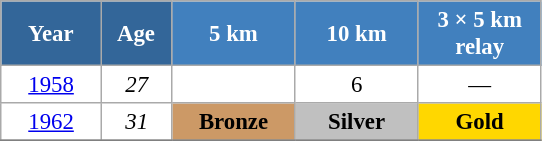<table class="wikitable" style="font-size:95%; text-align:center; border:grey solid 1px; border-collapse:collapse; background:#ffffff;">
<tr>
<th style="background-color:#369; color:white; width:60px;"> Year </th>
<th style="background-color:#369; color:white; width:40px;"> Age </th>
<th style="background-color:#4180be; color:white; width:75px;"> 5 km </th>
<th style="background-color:#4180be; color:white; width:75px;"> 10 km </th>
<th style="background-color:#4180be; color:white; width:75px;"> 3 × 5 km <br> relay </th>
</tr>
<tr>
<td><a href='#'>1958</a></td>
<td><em>27</em></td>
<td></td>
<td>6</td>
<td>—</td>
</tr>
<tr>
<td><a href='#'>1962</a></td>
<td><em>31</em></td>
<td bgcolor="cc9966"><strong>Bronze</strong></td>
<td style="background:silver;"><strong>Silver</strong></td>
<td style="background:gold;"><strong>Gold</strong></td>
</tr>
<tr>
</tr>
</table>
